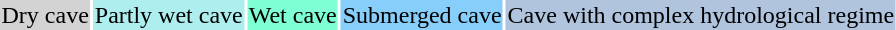<table style="background:transparent">
<tr>
<td bgcolor="LightGray">Dry cave</td>
<td bgcolor="PaleTurquoise">Partly wet cave</td>
<td bgcolor="Aquamarine">Wet cave</td>
<td bgcolor="LightSkyBlue">Submerged cave</td>
<td bgcolor="LightSteelBlue">Cave with complex hydrological regime</td>
</tr>
<tr>
</tr>
</table>
